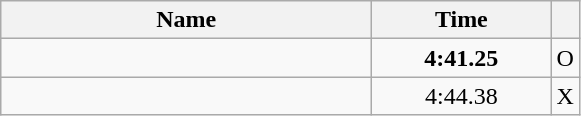<table class="wikitable" style="text-align:center;">
<tr>
<th style="width:15em">Name</th>
<th style="width:7em">Time</th>
<th></th>
</tr>
<tr>
<td align=left></td>
<td><strong>4:41.25</strong></td>
<td>O</td>
</tr>
<tr>
<td align=left></td>
<td>4:44.38</td>
<td>X</td>
</tr>
</table>
